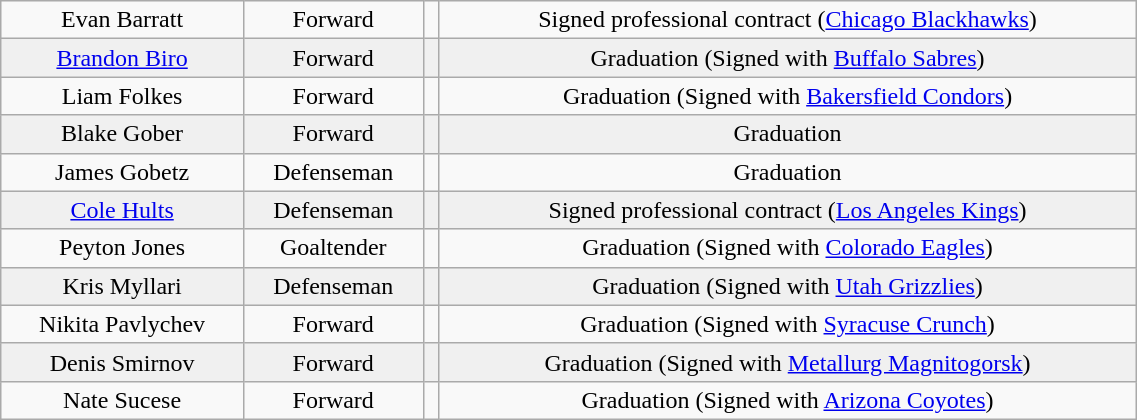<table class="wikitable" width="60%">
<tr align="center" bgcolor="">
<td>Evan Barratt</td>
<td>Forward</td>
<td></td>
<td>Signed professional contract (<a href='#'>Chicago Blackhawks</a>)</td>
</tr>
<tr align="center" bgcolor="f0f0f0">
<td><a href='#'>Brandon Biro</a></td>
<td>Forward</td>
<td></td>
<td>Graduation (Signed with <a href='#'>Buffalo Sabres</a>)</td>
</tr>
<tr align="center" bgcolor="">
<td>Liam Folkes</td>
<td>Forward</td>
<td></td>
<td>Graduation (Signed with <a href='#'>Bakersfield Condors</a>)</td>
</tr>
<tr align="center" bgcolor="f0f0f0">
<td>Blake Gober</td>
<td>Forward</td>
<td></td>
<td>Graduation</td>
</tr>
<tr align="center" bgcolor="">
<td>James Gobetz</td>
<td>Defenseman</td>
<td></td>
<td>Graduation</td>
</tr>
<tr align="center" bgcolor="f0f0f0">
<td><a href='#'>Cole Hults</a></td>
<td>Defenseman</td>
<td></td>
<td>Signed professional contract (<a href='#'>Los Angeles Kings</a>)</td>
</tr>
<tr align="center" bgcolor="">
<td>Peyton Jones</td>
<td>Goaltender</td>
<td></td>
<td>Graduation (Signed with <a href='#'>Colorado Eagles</a>)</td>
</tr>
<tr align="center" bgcolor="f0f0f0">
<td>Kris Myllari</td>
<td>Defenseman</td>
<td></td>
<td>Graduation (Signed with <a href='#'>Utah Grizzlies</a>)</td>
</tr>
<tr align="center" bgcolor="">
<td>Nikita Pavlychev</td>
<td>Forward</td>
<td></td>
<td>Graduation (Signed with <a href='#'>Syracuse Crunch</a>)</td>
</tr>
<tr align="center" bgcolor="f0f0f0">
<td>Denis Smirnov</td>
<td>Forward</td>
<td></td>
<td>Graduation (Signed with <a href='#'>Metallurg Magnitogorsk</a>)</td>
</tr>
<tr align="center" bgcolor="">
<td>Nate Sucese</td>
<td>Forward</td>
<td></td>
<td>Graduation (Signed with <a href='#'>Arizona Coyotes</a>)</td>
</tr>
</table>
